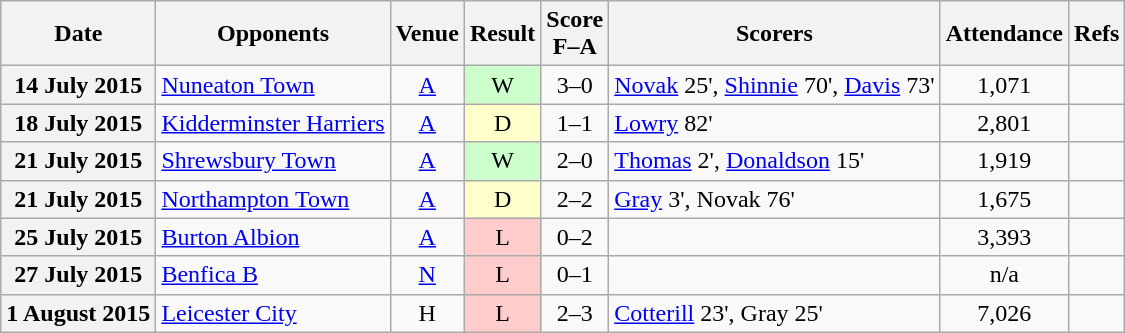<table class="wikitable plainrowheaders" style="text-align:center">
<tr>
<th scope=col>Date</th>
<th scope=col>Opponents</th>
<th scope=col>Venue</th>
<th scope=col>Result</th>
<th scope=col>Score<br>F–A</th>
<th scope=col>Scorers</th>
<th scope=col>Attendance</th>
<th scope=col>Refs</th>
</tr>
<tr>
<th scope=row>14 July 2015</th>
<td align=left><a href='#'>Nuneaton Town</a></td>
<td><a href='#'>A</a></td>
<td style=background:#cfc>W</td>
<td>3–0</td>
<td align=left><a href='#'>Novak</a> 25', <a href='#'>Shinnie</a> 70', <a href='#'>Davis</a> 73'</td>
<td>1,071</td>
<td></td>
</tr>
<tr>
<th scope=row>18 July 2015</th>
<td align=left><a href='#'>Kidderminster Harriers</a></td>
<td><a href='#'>A</a></td>
<td style=background:#ffc>D</td>
<td>1–1</td>
<td align=left><a href='#'>Lowry</a> 82'</td>
<td>2,801</td>
<td></td>
</tr>
<tr>
<th scope=row>21 July 2015</th>
<td align=left><a href='#'>Shrewsbury Town</a></td>
<td><a href='#'>A</a></td>
<td style=background:#cfc>W</td>
<td>2–0</td>
<td align=left><a href='#'>Thomas</a> 2', <a href='#'>Donaldson</a> 15'</td>
<td>1,919</td>
<td></td>
</tr>
<tr>
<th scope=row>21 July 2015</th>
<td align=left><a href='#'>Northampton Town</a></td>
<td><a href='#'>A</a></td>
<td style=background:#ffc>D</td>
<td>2–2</td>
<td align=left><a href='#'>Gray</a> 3', Novak 76'</td>
<td>1,675</td>
<td></td>
</tr>
<tr>
<th scope=row>25 July 2015</th>
<td align=left><a href='#'>Burton Albion</a></td>
<td><a href='#'>A</a></td>
<td style=background:#fcc>L</td>
<td>0–2</td>
<td></td>
<td>3,393</td>
<td></td>
</tr>
<tr>
<th scope=row>27 July 2015</th>
<td align=left><a href='#'>Benfica B</a></td>
<td><a href='#'>N</a></td>
<td style=background:#fcc>L</td>
<td>0–1</td>
<td align=left></td>
<td>n/a</td>
<td></td>
</tr>
<tr>
<th scope=row>1 August 2015</th>
<td align=left><a href='#'>Leicester City</a></td>
<td>H</td>
<td style=background:#fcc>L</td>
<td>2–3</td>
<td align=left><a href='#'>Cotterill</a> 23', Gray 25'</td>
<td>7,026</td>
<td></td>
</tr>
</table>
